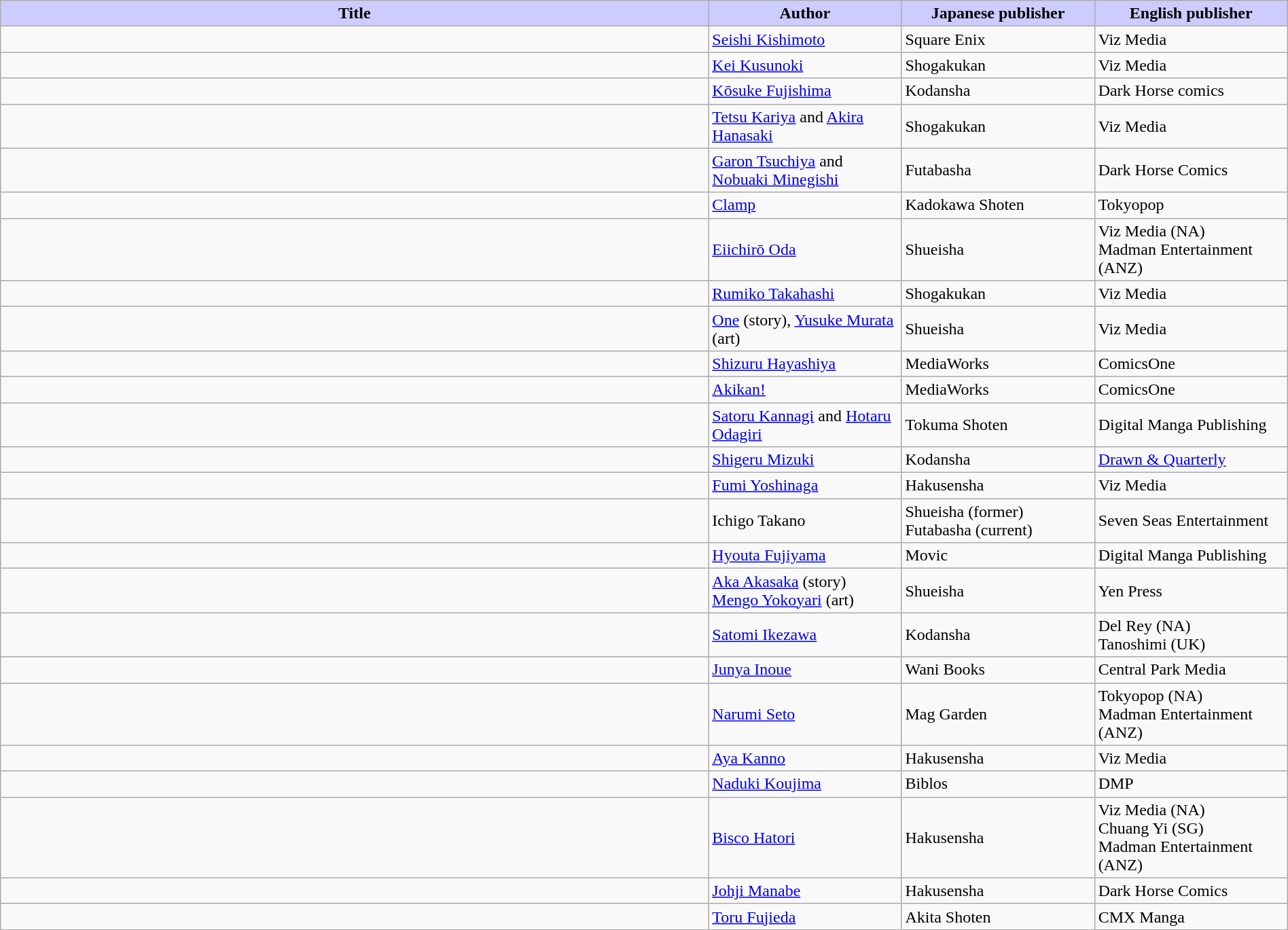<table class="wikitable" style="width: 100%;">
<tr>
<th style="background: #ccf;">Title</th>
<th style="background: #ccf; width: 15%;">Author</th>
<th style="background: #ccf; width: 15%;">Japanese publisher</th>
<th style="background: #ccf; width: 15%;">English publisher</th>
</tr>
<tr>
<td></td>
<td><a href='#'>Seishi Kishimoto</a></td>
<td>Square Enix</td>
<td>Viz Media</td>
</tr>
<tr>
<td></td>
<td><a href='#'>Kei Kusunoki</a></td>
<td>Shogakukan</td>
<td>Viz Media</td>
</tr>
<tr>
<td></td>
<td><a href='#'>Kōsuke Fujishima</a></td>
<td>Kodansha</td>
<td>Dark Horse comics</td>
</tr>
<tr>
<td></td>
<td><a href='#'>Tetsu Kariya</a> and <a href='#'>Akira Hanasaki</a></td>
<td>Shogakukan</td>
<td>Viz Media</td>
</tr>
<tr>
<td></td>
<td><a href='#'>Garon Tsuchiya</a> and <a href='#'>Nobuaki Minegishi</a></td>
<td>Futabasha</td>
<td>Dark Horse Comics</td>
</tr>
<tr>
<td></td>
<td><a href='#'>Clamp</a></td>
<td>Kadokawa Shoten</td>
<td>Tokyopop</td>
</tr>
<tr>
<td></td>
<td><a href='#'>Eiichirō Oda</a></td>
<td>Shueisha</td>
<td>Viz Media (NA) <br> Madman Entertainment (ANZ)</td>
</tr>
<tr>
<td></td>
<td><a href='#'>Rumiko Takahashi</a></td>
<td>Shogakukan</td>
<td>Viz Media</td>
</tr>
<tr>
<td></td>
<td><a href='#'>One</a> (story), <a href='#'>Yusuke Murata</a> (art)</td>
<td>Shueisha</td>
<td>Viz Media</td>
</tr>
<tr>
<td></td>
<td><a href='#'>Shizuru Hayashiya</a></td>
<td>MediaWorks</td>
<td>ComicsOne</td>
</tr>
<tr>
<td></td>
<td><a href='#'>Akikan!</a></td>
<td>MediaWorks</td>
<td>ComicsOne</td>
</tr>
<tr>
<td></td>
<td><a href='#'>Satoru Kannagi</a> and <a href='#'>Hotaru Odagiri</a></td>
<td>Tokuma Shoten</td>
<td>Digital Manga Publishing</td>
</tr>
<tr>
<td></td>
<td><a href='#'>Shigeru Mizuki</a></td>
<td>Kodansha</td>
<td><a href='#'>Drawn & Quarterly</a></td>
</tr>
<tr>
<td></td>
<td><a href='#'>Fumi Yoshinaga</a></td>
<td>Hakusensha</td>
<td>Viz Media</td>
</tr>
<tr>
<td></td>
<td>Ichigo Takano</td>
<td>Shueisha (former)<br>Futabasha (current)</td>
<td>Seven Seas Entertainment</td>
</tr>
<tr>
<td></td>
<td><a href='#'>Hyouta Fujiyama</a></td>
<td>Movic</td>
<td>Digital Manga Publishing</td>
</tr>
<tr>
<td></td>
<td><a href='#'>Aka Akasaka</a> (story)<br><a href='#'>Mengo Yokoyari</a> (art)</td>
<td>Shueisha</td>
<td>Yen Press</td>
</tr>
<tr>
<td></td>
<td><a href='#'>Satomi Ikezawa</a></td>
<td>Kodansha</td>
<td>Del Rey (NA) <br> Tanoshimi (UK)</td>
</tr>
<tr>
<td></td>
<td><a href='#'>Junya Inoue</a></td>
<td>Wani Books</td>
<td>Central Park Media</td>
</tr>
<tr>
<td></td>
<td><a href='#'>Narumi Seto</a></td>
<td>Mag Garden</td>
<td>Tokyopop (NA) <br> Madman Entertainment (ANZ)</td>
</tr>
<tr>
<td></td>
<td><a href='#'>Aya Kanno</a></td>
<td>Hakusensha</td>
<td>Viz Media</td>
</tr>
<tr>
<td></td>
<td><a href='#'>Naduki Koujima</a></td>
<td>Biblos</td>
<td>DMP</td>
</tr>
<tr>
<td></td>
<td><a href='#'>Bisco Hatori</a></td>
<td>Hakusensha</td>
<td>Viz Media (NA) <br> Chuang Yi (SG) <br> Madman Entertainment (ANZ)</td>
</tr>
<tr>
<td></td>
<td><a href='#'>Johji Manabe</a></td>
<td>Hakusensha</td>
<td>Dark Horse Comics</td>
</tr>
<tr>
<td></td>
<td><a href='#'>Toru Fujieda</a></td>
<td>Akita Shoten</td>
<td>CMX Manga</td>
</tr>
</table>
